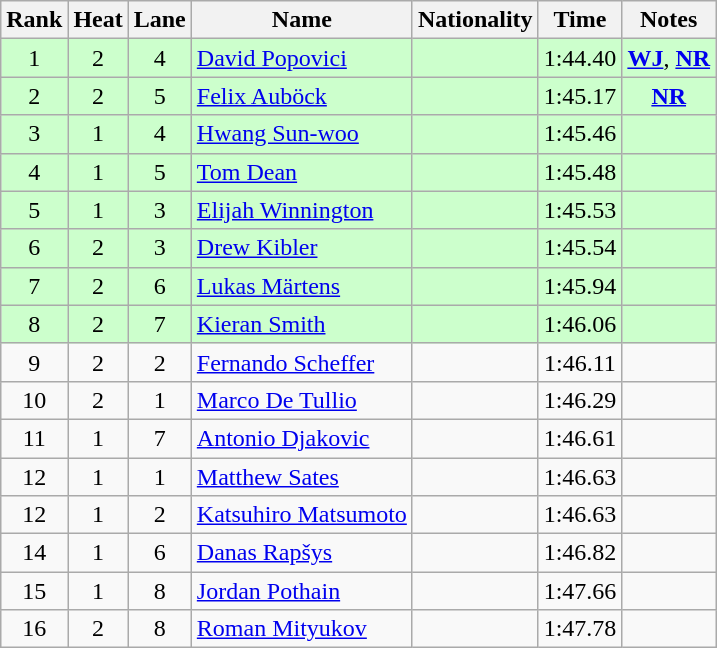<table class="wikitable sortable" style="text-align:center">
<tr>
<th>Rank</th>
<th>Heat</th>
<th>Lane</th>
<th>Name</th>
<th>Nationality</th>
<th>Time</th>
<th>Notes</th>
</tr>
<tr bgcolor=ccffcc>
<td>1</td>
<td>2</td>
<td>4</td>
<td align=left><a href='#'>David Popovici</a></td>
<td align=left></td>
<td>1:44.40</td>
<td><strong><a href='#'>WJ</a></strong>,  <strong><a href='#'>NR</a></strong></td>
</tr>
<tr bgcolor=ccffcc>
<td>2</td>
<td>2</td>
<td>5</td>
<td align=left><a href='#'>Felix Auböck</a></td>
<td align=left></td>
<td>1:45.17</td>
<td><strong><a href='#'>NR</a></strong></td>
</tr>
<tr bgcolor=ccffcc>
<td>3</td>
<td>1</td>
<td>4</td>
<td align=left><a href='#'>Hwang Sun-woo</a></td>
<td align=left></td>
<td>1:45.46</td>
<td></td>
</tr>
<tr bgcolor=ccffcc>
<td>4</td>
<td>1</td>
<td>5</td>
<td align=left><a href='#'>Tom Dean</a></td>
<td align=left></td>
<td>1:45.48</td>
<td></td>
</tr>
<tr bgcolor=ccffcc>
<td>5</td>
<td>1</td>
<td>3</td>
<td align=left><a href='#'>Elijah Winnington</a></td>
<td align=left></td>
<td>1:45.53</td>
<td></td>
</tr>
<tr bgcolor=ccffcc>
<td>6</td>
<td>2</td>
<td>3</td>
<td align=left><a href='#'>Drew Kibler</a></td>
<td align=left></td>
<td>1:45.54</td>
<td></td>
</tr>
<tr bgcolor=ccffcc>
<td>7</td>
<td>2</td>
<td>6</td>
<td align=left><a href='#'>Lukas Märtens</a></td>
<td align=left></td>
<td>1:45.94</td>
<td></td>
</tr>
<tr bgcolor=ccffcc>
<td>8</td>
<td>2</td>
<td>7</td>
<td align=left><a href='#'>Kieran Smith</a></td>
<td align=left></td>
<td>1:46.06</td>
<td></td>
</tr>
<tr>
<td>9</td>
<td>2</td>
<td>2</td>
<td align=left><a href='#'>Fernando Scheffer</a></td>
<td align=left></td>
<td>1:46.11</td>
<td></td>
</tr>
<tr>
<td>10</td>
<td>2</td>
<td>1</td>
<td align=left><a href='#'>Marco De Tullio</a></td>
<td align=left></td>
<td>1:46.29</td>
<td></td>
</tr>
<tr>
<td>11</td>
<td>1</td>
<td>7</td>
<td align=left><a href='#'>Antonio Djakovic</a></td>
<td align=left></td>
<td>1:46.61</td>
<td></td>
</tr>
<tr>
<td>12</td>
<td>1</td>
<td>1</td>
<td align=left><a href='#'>Matthew Sates</a></td>
<td align=left></td>
<td>1:46.63</td>
<td></td>
</tr>
<tr>
<td>12</td>
<td>1</td>
<td>2</td>
<td align=left><a href='#'>Katsuhiro Matsumoto</a></td>
<td align=left></td>
<td>1:46.63</td>
<td></td>
</tr>
<tr>
<td>14</td>
<td>1</td>
<td>6</td>
<td align=left><a href='#'>Danas Rapšys</a></td>
<td align=left></td>
<td>1:46.82</td>
<td></td>
</tr>
<tr>
<td>15</td>
<td>1</td>
<td>8</td>
<td align=left><a href='#'>Jordan Pothain</a></td>
<td align=left></td>
<td>1:47.66</td>
<td></td>
</tr>
<tr>
<td>16</td>
<td>2</td>
<td>8</td>
<td align=left><a href='#'>Roman Mityukov</a></td>
<td align=left></td>
<td>1:47.78</td>
<td></td>
</tr>
</table>
